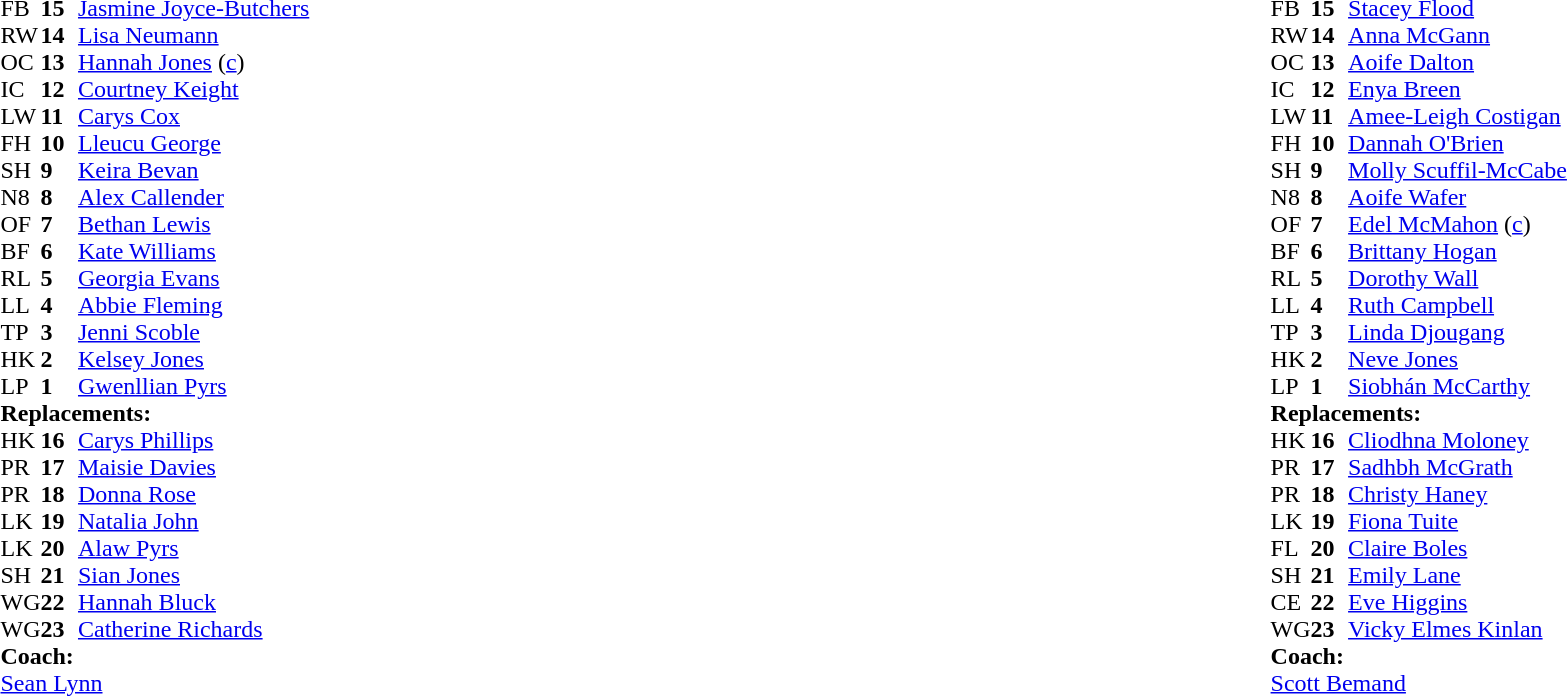<table style="width:100%">
<tr>
<td style="vertical-align:top; width:50%"><br><table cellspacing="0" cellpadding="0">
<tr>
<th width="25"></th>
<th width="25"></th>
</tr>
<tr>
<td>FB</td>
<td><strong>15</strong></td>
<td><a href='#'>Jasmine Joyce-Butchers</a></td>
<td></td>
<td></td>
</tr>
<tr>
<td>RW</td>
<td><strong>14</strong></td>
<td><a href='#'>Lisa Neumann</a></td>
</tr>
<tr>
<td>OC</td>
<td><strong>13</strong></td>
<td><a href='#'>Hannah Jones</a> (<a href='#'>c</a>)</td>
</tr>
<tr>
<td>IC</td>
<td><strong>12</strong></td>
<td><a href='#'>Courtney Keight</a></td>
<td></td>
<td></td>
</tr>
<tr>
<td>LW</td>
<td><strong>11</strong></td>
<td><a href='#'>Carys Cox</a></td>
</tr>
<tr>
<td>FH</td>
<td><strong>10</strong></td>
<td><a href='#'>Lleucu George</a></td>
</tr>
<tr>
<td>SH</td>
<td><strong>9</strong></td>
<td><a href='#'>Keira Bevan</a></td>
<td></td>
<td></td>
</tr>
<tr>
<td>N8</td>
<td><strong>8</strong></td>
<td><a href='#'>Alex Callender</a></td>
<td></td>
<td></td>
</tr>
<tr>
<td>OF</td>
<td><strong>7</strong></td>
<td><a href='#'>Bethan Lewis</a></td>
</tr>
<tr>
<td>BF</td>
<td><strong>6</strong></td>
<td><a href='#'>Kate Williams</a></td>
<td></td>
<td></td>
</tr>
<tr>
<td>RL</td>
<td><strong>5</strong></td>
<td><a href='#'>Georgia Evans</a></td>
</tr>
<tr>
<td>LL</td>
<td><strong>4</strong></td>
<td><a href='#'>Abbie Fleming</a></td>
</tr>
<tr>
<td>TP</td>
<td><strong>3</strong></td>
<td><a href='#'>Jenni Scoble</a></td>
<td></td>
<td></td>
</tr>
<tr>
<td>HK</td>
<td><strong>2</strong></td>
<td><a href='#'>Kelsey Jones</a></td>
<td></td>
<td></td>
</tr>
<tr>
<td>LP</td>
<td><strong>1</strong></td>
<td><a href='#'>Gwenllian Pyrs</a></td>
<td></td>
<td></td>
</tr>
<tr>
<td colspan=3><strong>Replacements:</strong></td>
</tr>
<tr>
<td>HK</td>
<td><strong>16</strong></td>
<td><a href='#'>Carys Phillips</a></td>
<td></td>
<td></td>
</tr>
<tr>
<td>PR</td>
<td><strong>17</strong></td>
<td><a href='#'>Maisie Davies</a></td>
<td></td>
<td></td>
</tr>
<tr>
<td>PR</td>
<td><strong>18</strong></td>
<td><a href='#'>Donna Rose</a></td>
<td></td>
<td></td>
</tr>
<tr>
<td>LK</td>
<td><strong>19</strong></td>
<td><a href='#'>Natalia John</a></td>
<td></td>
<td></td>
</tr>
<tr>
<td>LK</td>
<td><strong>20</strong></td>
<td><a href='#'>Alaw Pyrs</a></td>
<td></td>
<td></td>
</tr>
<tr>
<td>SH</td>
<td><strong>21</strong></td>
<td><a href='#'>Sian Jones</a></td>
<td></td>
<td></td>
</tr>
<tr>
<td>WG</td>
<td><strong>22</strong></td>
<td><a href='#'>Hannah Bluck</a></td>
<td></td>
<td></td>
</tr>
<tr>
<td>WG</td>
<td><strong>23</strong></td>
<td><a href='#'>Catherine Richards</a></td>
<td></td>
<td></td>
</tr>
<tr>
<td colspan="3"><strong>Coach:</strong></td>
</tr>
<tr>
<td colspan="3"> <a href='#'>Sean Lynn</a></td>
</tr>
</table>
</td>
<td style="vertical-align:top"></td>
<td style="vertical-align:top; width:50%"><br><table cellspacing="0" cellpadding="0" style="margin:auto">
<tr>
<th width="25"></th>
<th width="25"></th>
</tr>
<tr>
<td>FB</td>
<td><strong>15</strong></td>
<td><a href='#'>Stacey Flood</a></td>
</tr>
<tr>
<td>RW</td>
<td><strong>14</strong></td>
<td><a href='#'>Anna McGann</a></td>
<td></td>
<td></td>
</tr>
<tr>
<td>OC</td>
<td><strong>13</strong></td>
<td><a href='#'>Aoife Dalton</a></td>
</tr>
<tr>
<td>IC</td>
<td><strong>12</strong></td>
<td><a href='#'>Enya Breen</a></td>
</tr>
<tr>
<td>LW</td>
<td><strong>11</strong></td>
<td><a href='#'>Amee-Leigh Costigan</a></td>
</tr>
<tr>
<td>FH</td>
<td><strong>10</strong></td>
<td><a href='#'>Dannah O'Brien</a></td>
<td></td>
<td></td>
</tr>
<tr>
<td>SH</td>
<td><strong>9</strong></td>
<td><a href='#'>Molly Scuffil-McCabe</a></td>
<td></td>
<td></td>
</tr>
<tr>
<td>N8</td>
<td><strong>8</strong></td>
<td><a href='#'>Aoife Wafer</a></td>
</tr>
<tr>
<td>OF</td>
<td><strong>7</strong></td>
<td><a href='#'>Edel McMahon</a> (<a href='#'>c</a>)</td>
<td></td>
<td></td>
</tr>
<tr>
<td>BF</td>
<td><strong>6</strong></td>
<td><a href='#'>Brittany Hogan</a></td>
<td></td>
<td></td>
</tr>
<tr>
<td>RL</td>
<td><strong>5</strong></td>
<td><a href='#'>Dorothy Wall</a></td>
</tr>
<tr>
<td>LL</td>
<td><strong>4</strong></td>
<td><a href='#'>Ruth Campbell</a></td>
</tr>
<tr>
<td>TP</td>
<td><strong>3</strong></td>
<td><a href='#'>Linda Djougang</a></td>
<td></td>
<td></td>
</tr>
<tr>
<td>HK</td>
<td><strong>2</strong></td>
<td><a href='#'>Neve Jones</a></td>
<td></td>
<td></td>
</tr>
<tr>
<td>LP</td>
<td><strong>1</strong></td>
<td><a href='#'>Siobhán McCarthy</a></td>
<td></td>
<td></td>
</tr>
<tr>
<td colspan="3"><strong>Replacements:</strong></td>
</tr>
<tr>
<td>HK</td>
<td><strong>16</strong></td>
<td><a href='#'>Cliodhna Moloney</a></td>
<td></td>
<td></td>
</tr>
<tr>
<td>PR</td>
<td><strong>17</strong></td>
<td><a href='#'>Sadhbh McGrath</a></td>
<td></td>
<td></td>
</tr>
<tr>
<td>PR</td>
<td><strong>18</strong></td>
<td><a href='#'>Christy Haney</a></td>
<td></td>
<td></td>
</tr>
<tr>
<td>LK</td>
<td><strong>19</strong></td>
<td><a href='#'>Fiona Tuite</a></td>
<td></td>
<td></td>
</tr>
<tr>
<td>FL</td>
<td><strong>20</strong></td>
<td><a href='#'>Claire Boles</a></td>
<td></td>
<td></td>
</tr>
<tr>
<td>SH</td>
<td><strong>21</strong></td>
<td><a href='#'>Emily Lane</a></td>
<td></td>
<td></td>
</tr>
<tr>
<td>CE</td>
<td><strong>22</strong></td>
<td><a href='#'>Eve Higgins</a></td>
<td></td>
<td></td>
</tr>
<tr>
<td>WG</td>
<td><strong>23</strong></td>
<td><a href='#'>Vicky Elmes Kinlan</a></td>
<td></td>
<td></td>
</tr>
<tr>
<td colspan="3"><strong>Coach:</strong></td>
</tr>
<tr>
<td colspan="3"> <a href='#'>Scott Bemand</a></td>
</tr>
</table>
</td>
</tr>
</table>
